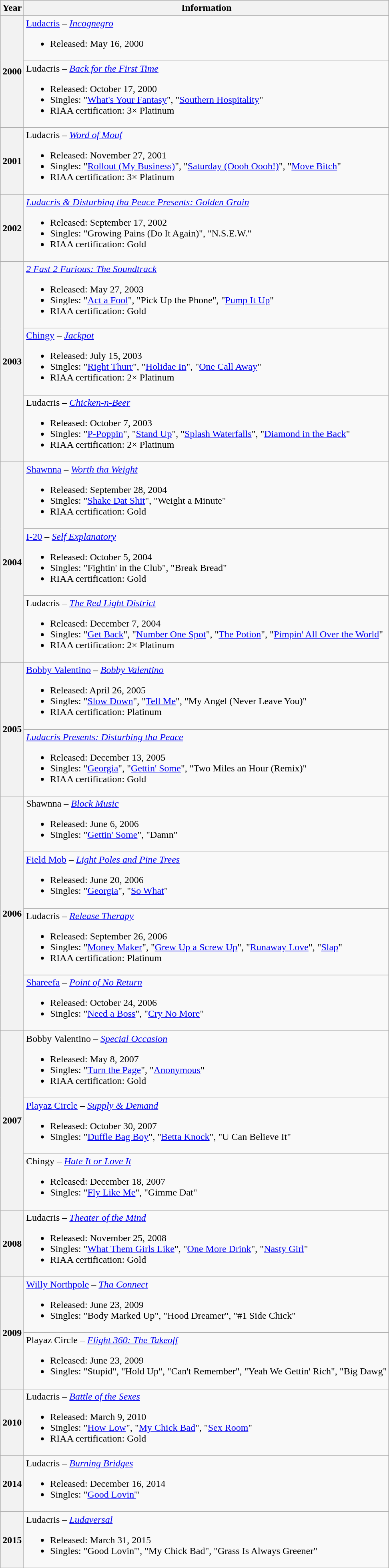<table class="wikitable plainrowheaders">
<tr>
<th scope="col" style="text-align:center;">Year</th>
<th scope="col" style="text-align:center;">Information</th>
</tr>
<tr>
<th scope="row" rowspan="2">2000</th>
<td><a href='#'>Ludacris</a> – <em><a href='#'>Incognegro</a></em><br><ul><li>Released: May 16, 2000</li></ul></td>
</tr>
<tr>
<td>Ludacris – <em><a href='#'>Back for the First Time</a></em><br><ul><li>Released: October 17, 2000</li><li>Singles: "<a href='#'>What's Your Fantasy</a>", "<a href='#'>Southern Hospitality</a>"</li><li>RIAA certification: 3× Platinum</li></ul></td>
</tr>
<tr>
<th scope="row">2001</th>
<td>Ludacris – <em><a href='#'>Word of Mouf</a></em><br><ul><li>Released: November 27, 2001</li><li>Singles: "<a href='#'>Rollout (My Business)</a>", "<a href='#'>Saturday (Oooh Oooh!)</a>", "<a href='#'>Move Bitch</a>"</li><li>RIAA certification: 3× Platinum</li></ul></td>
</tr>
<tr>
<th scope="row">2002</th>
<td><em><a href='#'>Ludacris & Disturbing tha Peace Presents: Golden Grain</a></em><br><ul><li>Released: September 17, 2002</li><li>Singles: "Growing Pains (Do It Again)", "N.S.E.W."</li><li>RIAA certification: Gold</li></ul></td>
</tr>
<tr>
<th scope="row" rowspan="3">2003</th>
<td><em><a href='#'>2 Fast 2 Furious: The Soundtrack</a></em><br><ul><li>Released: May 27, 2003</li><li>Singles: "<a href='#'>Act a Fool</a>", "Pick Up the Phone", "<a href='#'>Pump It Up</a>"</li><li>RIAA certification: Gold</li></ul></td>
</tr>
<tr>
<td><a href='#'>Chingy</a> – <em><a href='#'>Jackpot</a></em><br><ul><li>Released: July 15, 2003</li><li>Singles: "<a href='#'>Right Thurr</a>", "<a href='#'>Holidae In</a>", "<a href='#'>One Call Away</a>"</li><li>RIAA certification: 2× Platinum</li></ul></td>
</tr>
<tr>
<td>Ludacris – <em><a href='#'>Chicken-n-Beer</a></em><br><ul><li>Released: October 7, 2003</li><li>Singles: "<a href='#'>P-Poppin</a>", "<a href='#'>Stand Up</a>", "<a href='#'>Splash Waterfalls</a>", "<a href='#'>Diamond in the Back</a>"</li><li>RIAA certification: 2× Platinum</li></ul></td>
</tr>
<tr>
<th scope="row" rowspan="3">2004</th>
<td><a href='#'>Shawnna</a> – <em><a href='#'>Worth tha Weight</a></em><br><ul><li>Released: September 28, 2004</li><li>Singles: "<a href='#'>Shake Dat Shit</a>", "Weight a Minute"</li><li>RIAA certification: Gold</li></ul></td>
</tr>
<tr>
<td><a href='#'>I-20</a> – <em><a href='#'>Self Explanatory</a></em><br><ul><li>Released: October 5, 2004</li><li>Singles: "Fightin' in the Club", "Break Bread"</li><li>RIAA certification: Gold</li></ul></td>
</tr>
<tr>
<td>Ludacris – <em><a href='#'>The Red Light District</a></em><br><ul><li>Released: December 7, 2004</li><li>Singles: "<a href='#'>Get Back</a>", "<a href='#'>Number One Spot</a>", "<a href='#'>The Potion</a>", "<a href='#'>Pimpin' All Over the World</a>"</li><li>RIAA certification: 2× Platinum</li></ul></td>
</tr>
<tr>
<th scope="row" rowspan="2">2005</th>
<td><a href='#'>Bobby Valentino</a> – <em><a href='#'>Bobby Valentino</a></em><br><ul><li>Released: April 26, 2005</li><li>Singles: "<a href='#'>Slow Down</a>", "<a href='#'>Tell Me</a>", "My Angel (Never Leave You)"</li><li>RIAA certification: Platinum</li></ul></td>
</tr>
<tr>
<td><em><a href='#'>Ludacris Presents: Disturbing tha Peace</a></em><br><ul><li>Released: December 13, 2005</li><li>Singles: "<a href='#'>Georgia</a>", "<a href='#'>Gettin' Some</a>", "Two Miles an Hour (Remix)"</li><li>RIAA certification: Gold</li></ul></td>
</tr>
<tr>
<th scope="row" rowspan="4">2006</th>
<td>Shawnna – <em><a href='#'>Block Music</a></em><br><ul><li>Released: June 6, 2006</li><li>Singles: "<a href='#'>Gettin' Some</a>", "Damn"</li></ul></td>
</tr>
<tr>
<td><a href='#'>Field Mob</a> – <em><a href='#'>Light Poles and Pine Trees</a></em><br><ul><li>Released: June 20, 2006</li><li>Singles: "<a href='#'>Georgia</a>", "<a href='#'>So What</a>"</li></ul></td>
</tr>
<tr>
<td>Ludacris – <em><a href='#'>Release Therapy</a></em><br><ul><li>Released: September 26, 2006</li><li>Singles: "<a href='#'>Money Maker</a>", "<a href='#'>Grew Up a Screw Up</a>", "<a href='#'>Runaway Love</a>", "<a href='#'>Slap</a>"</li><li>RIAA certification: Platinum</li></ul></td>
</tr>
<tr>
<td><a href='#'>Shareefa</a> – <em><a href='#'>Point of No Return</a></em><br><ul><li>Released: October 24, 2006</li><li>Singles: "<a href='#'>Need a Boss</a>", "<a href='#'>Cry No More</a>"</li></ul></td>
</tr>
<tr>
<th scope="row" rowspan="3">2007</th>
<td>Bobby Valentino – <em><a href='#'>Special Occasion</a></em><br><ul><li>Released: May 8, 2007</li><li>Singles: "<a href='#'>Turn the Page</a>", "<a href='#'>Anonymous</a>"</li><li>RIAA certification: Gold</li></ul></td>
</tr>
<tr>
<td><a href='#'>Playaz Circle</a> – <em><a href='#'>Supply & Demand</a></em><br><ul><li>Released: October 30, 2007</li><li>Singles: "<a href='#'>Duffle Bag Boy</a>", "<a href='#'>Betta Knock</a>", "U Can Believe It"</li></ul></td>
</tr>
<tr>
<td>Chingy – <em><a href='#'>Hate It or Love It</a></em><br><ul><li>Released: December 18, 2007</li><li>Singles: "<a href='#'>Fly Like Me</a>", "Gimme Dat"</li></ul></td>
</tr>
<tr>
<th scope="row">2008</th>
<td>Ludacris – <em><a href='#'>Theater of the Mind</a></em><br><ul><li>Released: November 25, 2008</li><li>Singles: "<a href='#'>What Them Girls Like</a>", "<a href='#'>One More Drink</a>", "<a href='#'>Nasty Girl</a>"</li><li>RIAA certification: Gold</li></ul></td>
</tr>
<tr>
<th scope="row" rowspan="2">2009</th>
<td><a href='#'>Willy Northpole</a> – <em><a href='#'>Tha Connect</a></em><br><ul><li>Released: June 23, 2009</li><li>Singles: "Body Marked Up", "Hood Dreamer", "#1 Side Chick"</li></ul></td>
</tr>
<tr>
<td>Playaz Circle – <em><a href='#'>Flight 360: The Takeoff</a></em><br><ul><li>Released: June 23, 2009</li><li>Singles: "Stupid", "Hold Up", "Can't Remember", "Yeah We Gettin' Rich", "Big Dawg"</li></ul></td>
</tr>
<tr>
<th scope="row">2010</th>
<td>Ludacris – <em><a href='#'>Battle of the Sexes</a></em><br><ul><li>Released: March 9, 2010</li><li>Singles: "<a href='#'>How Low</a>", "<a href='#'>My Chick Bad</a>", "<a href='#'>Sex Room</a>"</li><li>RIAA certification: Gold</li></ul></td>
</tr>
<tr>
<th scope="row">2014</th>
<td>Ludacris – <em><a href='#'>Burning Bridges</a></em><br><ul><li>Released: December 16, 2014</li><li>Singles: "<a href='#'>Good Lovin'</a>"</li></ul></td>
</tr>
<tr>
<th scope="row">2015</th>
<td>Ludacris – <em><a href='#'>Ludaversal</a></em><br><ul><li>Released: March 31, 2015</li><li>Singles: "Good Lovin'", "My Chick Bad", "Grass Is Always Greener"</li></ul></td>
</tr>
</table>
